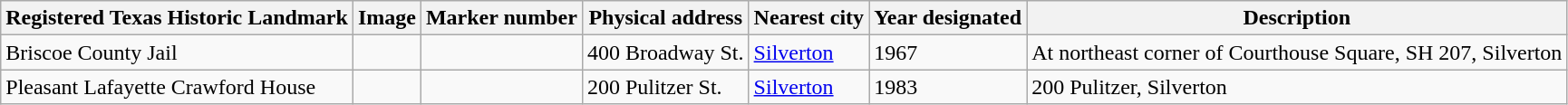<table class="wikitable sortable">
<tr>
<th>Registered Texas Historic Landmark</th>
<th>Image</th>
<th>Marker number</th>
<th>Physical address</th>
<th>Nearest city</th>
<th>Year designated</th>
<th>Description</th>
</tr>
<tr>
<td>Briscoe County Jail</td>
<td></td>
<td></td>
<td>400 Broadway St.<br></td>
<td><a href='#'>Silverton</a></td>
<td>1967</td>
<td>At northeast corner of Courthouse Square, SH 207, Silverton</td>
</tr>
<tr>
<td>Pleasant Lafayette Crawford House</td>
<td></td>
<td></td>
<td>200 Pulitzer St.<br></td>
<td><a href='#'>Silverton</a></td>
<td>1983</td>
<td>200 Pulitzer, Silverton</td>
</tr>
</table>
